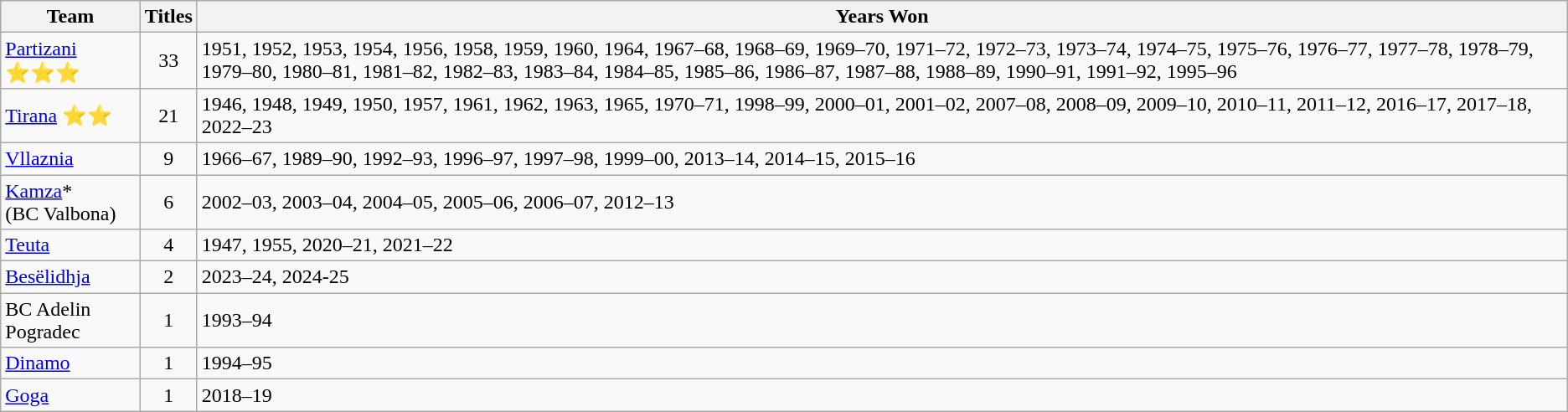<table class="wikitable">
<tr>
<th>Team</th>
<th>Titles</th>
<th>Years Won</th>
</tr>
<tr>
<td><a href='#'>Partizani</a>          ⭐⭐⭐</td>
<td align="center">33</td>
<td>1951, 1952, 1953, 1954, 1956, 1958, 1959, 1960, 1964, 1967–68, 1968–69, 1969–70, 1971–72, 1972–73, 1973–74, 1974–75, 1975–76, 1976–77, 1977–78, 1978–79, 1979–80, 1980–81, 1981–82, 1982–83, 1983–84, 1984–85, 1985–86, 1986–87, 1987–88, 1988–89, 1990–91, 1991–92, 1995–96</td>
</tr>
<tr>
<td><a href='#'>Tirana</a>                  ⭐⭐</td>
<td align="center">21</td>
<td>1946, 1948, 1949, 1950, 1957, 1961, 1962, 1963, 1965, 1970–71, 1998–99, 2000–01, 2001–02, 2007–08, 2008–09, 2009–10, 2010–11, 2011–12, 2016–17, 2017–18, 2022–23</td>
</tr>
<tr>
<td><a href='#'>Vllaznia</a></td>
<td align=center>9</td>
<td>1966–67, 1989–90, 1992–93, 1996–97, 1997–98, 1999–00, 2013–14, 2014–15, 2015–16</td>
</tr>
<tr>
<td><a href='#'>Kamza</a>*<br>(BC Valbona)</td>
<td align="center">6</td>
<td>2002–03, 2003–04, 2004–05, 2005–06, 2006–07, 2012–13</td>
</tr>
<tr>
<td><a href='#'>Teuta</a></td>
<td align=center>4</td>
<td>1947, 1955, 2020–21, 2021–22</td>
</tr>
<tr>
<td><a href='#'>Besëlidhja</a></td>
<td align=center>2</td>
<td>2023–24, 2024-25</td>
</tr>
<tr>
<td>BC Adelin Pogradec</td>
<td align=center>1</td>
<td>1993–94</td>
</tr>
<tr>
<td><a href='#'>Dinamo</a></td>
<td align=center>1</td>
<td>1994–95</td>
</tr>
<tr>
<td><a href='#'>Goga</a></td>
<td align=center>1</td>
<td>2018–19</td>
</tr>
</table>
